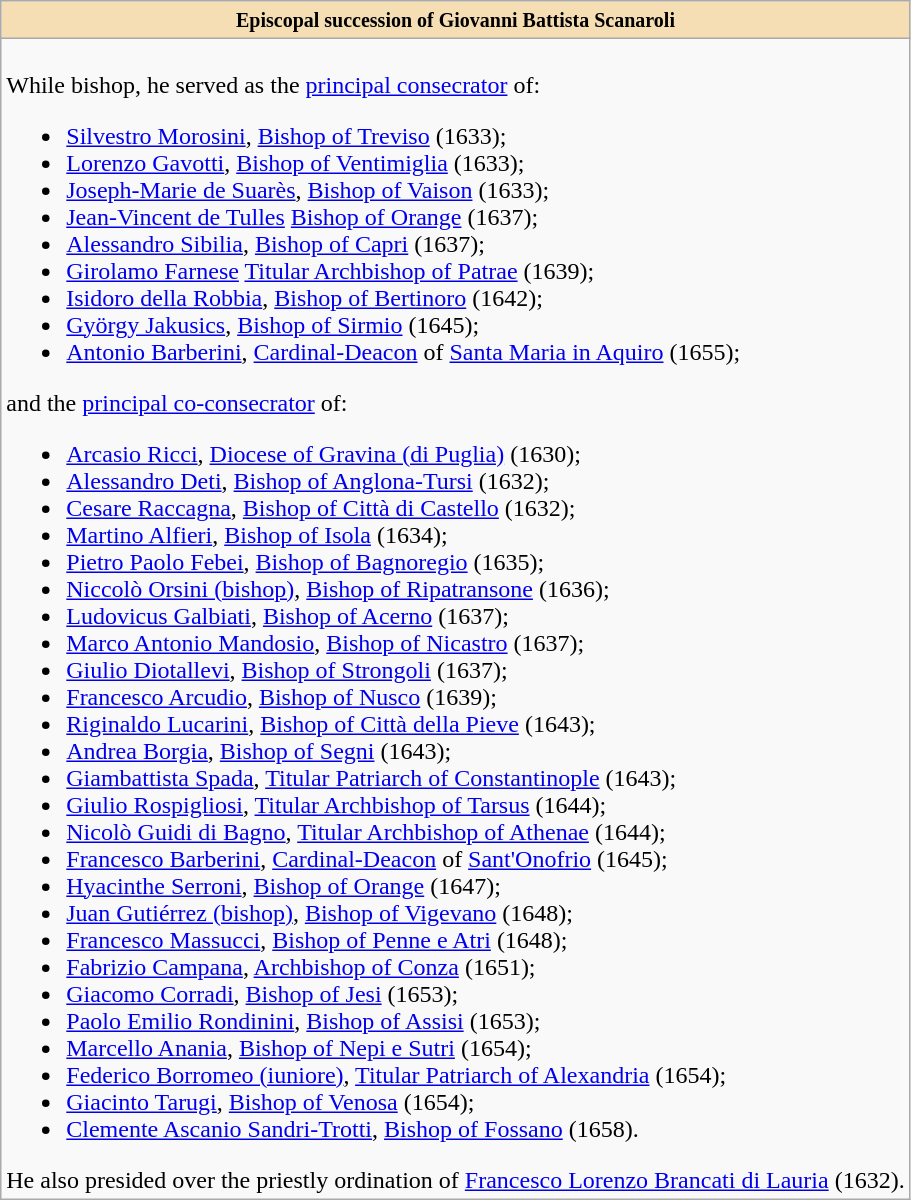<table role="presentation" class="wikitable mw-collapsible mw-collapsed"|>
<tr>
<th style="background:#F5DEB3"><small>Episcopal succession of Giovanni Battista Scanaroli</small></th>
</tr>
<tr>
<td><br>While bishop, he served as the <a href='#'>principal consecrator</a> of:<ul><li><a href='#'>Silvestro Morosini</a>, <a href='#'>Bishop of Treviso</a> (1633);</li><li><a href='#'>Lorenzo Gavotti</a>, <a href='#'>Bishop of Ventimiglia</a> (1633);</li><li><a href='#'>Joseph-Marie de Suarès</a>, <a href='#'>Bishop of Vaison</a> (1633);</li><li><a href='#'>Jean-Vincent de Tulles</a> <a href='#'>Bishop of Orange</a> (1637);</li><li><a href='#'>Alessandro Sibilia</a>, <a href='#'>Bishop of Capri</a> (1637);</li><li><a href='#'>Girolamo Farnese</a> <a href='#'>Titular Archbishop of Patrae</a> (1639);</li><li><a href='#'>Isidoro della Robbia</a>, <a href='#'>Bishop of Bertinoro</a> (1642);</li><li><a href='#'>György Jakusics</a>, <a href='#'>Bishop of Sirmio</a> (1645);</li><li><a href='#'>Antonio Barberini</a>, <a href='#'>Cardinal-Deacon</a> of <a href='#'>Santa Maria in Aquiro</a> (1655);</li></ul>and the <a href='#'>principal co-consecrator</a> of:<ul><li><a href='#'>Arcasio Ricci</a>, <a href='#'>Diocese of Gravina (di Puglia)</a> (1630);</li><li><a href='#'>Alessandro Deti</a>, <a href='#'>Bishop of Anglona-Tursi</a> (1632);</li><li><a href='#'>Cesare Raccagna</a>, <a href='#'>Bishop of Città di Castello</a> (1632);</li><li><a href='#'>Martino Alfieri</a>, <a href='#'>Bishop of Isola</a> (1634);</li><li><a href='#'>Pietro Paolo Febei</a>, <a href='#'>Bishop of Bagnoregio</a> (1635);</li><li><a href='#'>Niccolò Orsini (bishop)</a>, <a href='#'>Bishop of Ripatransone</a> (1636);</li><li><a href='#'>Ludovicus Galbiati</a>, <a href='#'>Bishop of Acerno</a> (1637);</li><li><a href='#'>Marco Antonio Mandosio</a>, <a href='#'>Bishop of Nicastro</a> (1637);</li><li><a href='#'>Giulio Diotallevi</a>, <a href='#'>Bishop of Strongoli</a> (1637);</li><li><a href='#'>Francesco Arcudio</a>, <a href='#'>Bishop of Nusco</a> (1639);</li><li><a href='#'>Riginaldo Lucarini</a>, <a href='#'>Bishop of Città della Pieve</a> (1643);</li><li><a href='#'>Andrea Borgia</a>, <a href='#'>Bishop of Segni</a> (1643);</li><li><a href='#'>Giambattista Spada</a>, <a href='#'>Titular Patriarch of Constantinople</a> (1643);</li><li><a href='#'>Giulio Rospigliosi</a>, <a href='#'>Titular Archbishop of Tarsus</a> (1644);</li><li><a href='#'>Nicolò Guidi di Bagno</a>, <a href='#'>Titular Archbishop of Athenae</a> (1644);</li><li><a href='#'>Francesco Barberini</a>, <a href='#'>Cardinal-Deacon</a> of <a href='#'>Sant'Onofrio</a> (1645);</li><li><a href='#'>Hyacinthe Serroni</a>, <a href='#'>Bishop of Orange</a> (1647);</li><li><a href='#'>Juan Gutiérrez (bishop)</a>, <a href='#'>Bishop of Vigevano</a> (1648);</li><li><a href='#'>Francesco Massucci</a>, <a href='#'>Bishop of Penne e Atri</a> (1648);</li><li><a href='#'>Fabrizio Campana</a>, <a href='#'>Archbishop of Conza</a> (1651);</li><li><a href='#'>Giacomo Corradi</a>, <a href='#'>Bishop of Jesi</a> (1653);</li><li><a href='#'>Paolo Emilio Rondinini</a>, <a href='#'>Bishop of Assisi</a> (1653);</li><li><a href='#'>Marcello Anania</a>, <a href='#'>Bishop of Nepi e Sutri</a> (1654);</li><li><a href='#'>Federico Borromeo (iuniore)</a>, <a href='#'>Titular Patriarch of Alexandria</a> (1654);</li><li><a href='#'>Giacinto Tarugi</a>, <a href='#'>Bishop of Venosa</a> (1654);</li><li><a href='#'>Clemente Ascanio Sandri-Trotti</a>, <a href='#'>Bishop of Fossano</a> (1658).</li></ul>He also presided over the priestly ordination of <a href='#'>Francesco Lorenzo Brancati di Lauria</a> (1632).</td>
</tr>
</table>
